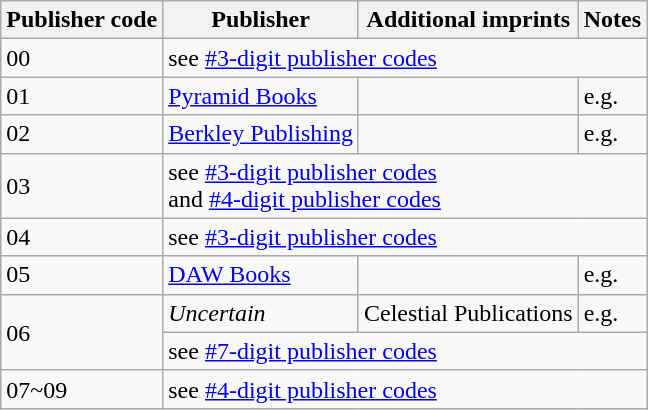<table class="wikitable">
<tr>
<th>Publisher code</th>
<th>Publisher</th>
<th>Additional imprints</th>
<th>Notes</th>
</tr>
<tr>
<td>00</td>
<td colspan=3>see <a href='#'>#3-digit publisher codes</a></td>
</tr>
<tr>
<td>01</td>
<td><a href='#'>Pyramid Books</a></td>
<td></td>
<td>e.g. </td>
</tr>
<tr>
<td>02</td>
<td><a href='#'>Berkley Publishing</a></td>
<td></td>
<td>e.g. </td>
</tr>
<tr>
<td>03</td>
<td colspan=3>see <a href='#'>#3-digit publisher codes</a><br> and <a href='#'>#4-digit publisher codes</a></td>
</tr>
<tr>
<td>04</td>
<td colspan=3>see <a href='#'>#3-digit publisher codes</a></td>
</tr>
<tr>
<td>05</td>
<td><a href='#'>DAW Books</a></td>
<td></td>
<td>e.g. </td>
</tr>
<tr>
<td rowspan=2>06</td>
<td><em>Uncertain</em> </td>
<td>Celestial Publications</td>
<td>e.g. </td>
</tr>
<tr>
<td colspan=3>see <a href='#'>#7-digit publisher codes</a></td>
</tr>
<tr>
<td>07~09</td>
<td colspan=3>see <a href='#'>#4-digit publisher codes</a></td>
</tr>
</table>
